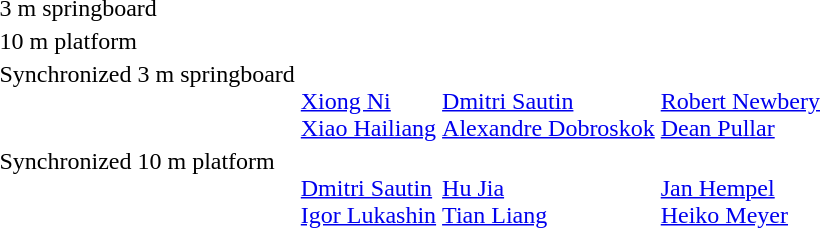<table>
<tr>
<td>3 m springboard<br></td>
<td></td>
<td></td>
<td></td>
</tr>
<tr>
<td>10 m platform<br></td>
<td></td>
<td></td>
<td></td>
</tr>
<tr valign="top">
<td>Synchronized 3 m springboard<br></td>
<td><br><a href='#'>Xiong Ni</a><br><a href='#'>Xiao Hailiang</a></td>
<td><br><a href='#'>Dmitri Sautin</a><br><a href='#'>Alexandre Dobroskok</a></td>
<td><br><a href='#'>Robert Newbery</a><br><a href='#'>Dean Pullar</a></td>
</tr>
<tr valign="top">
<td>Synchronized 10 m platform<br></td>
<td><br><a href='#'>Dmitri Sautin</a><br><a href='#'>Igor Lukashin</a></td>
<td><br><a href='#'>Hu Jia</a><br><a href='#'>Tian Liang</a></td>
<td><br><a href='#'>Jan Hempel</a><br><a href='#'>Heiko Meyer</a></td>
</tr>
</table>
